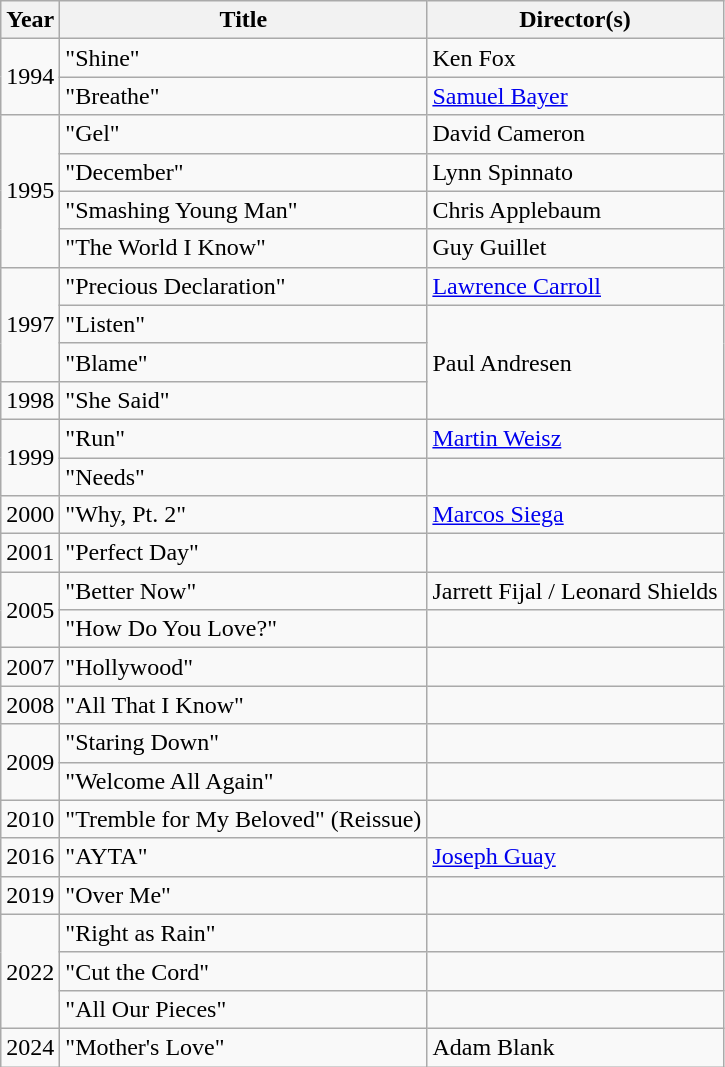<table class="wikitable">
<tr>
<th>Year</th>
<th>Title</th>
<th>Director(s)</th>
</tr>
<tr>
<td rowspan="2">1994</td>
<td>"Shine"</td>
<td>Ken Fox</td>
</tr>
<tr>
<td>"Breathe"</td>
<td><a href='#'>Samuel Bayer</a></td>
</tr>
<tr>
<td rowspan="4">1995</td>
<td>"Gel"</td>
<td>David Cameron</td>
</tr>
<tr>
<td>"December"</td>
<td>Lynn Spinnato</td>
</tr>
<tr>
<td>"Smashing Young Man"</td>
<td>Chris Applebaum</td>
</tr>
<tr>
<td>"The World I Know"</td>
<td>Guy Guillet</td>
</tr>
<tr>
<td rowspan="3">1997</td>
<td>"Precious Declaration"</td>
<td><a href='#'>Lawrence Carroll</a></td>
</tr>
<tr>
<td>"Listen"</td>
<td rowspan="3">Paul Andresen</td>
</tr>
<tr>
<td>"Blame"</td>
</tr>
<tr>
<td>1998</td>
<td>"She Said"</td>
</tr>
<tr>
<td rowspan="2">1999</td>
<td>"Run"</td>
<td><a href='#'>Martin Weisz</a></td>
</tr>
<tr>
<td>"Needs"</td>
<td></td>
</tr>
<tr>
<td>2000</td>
<td>"Why, Pt. 2"</td>
<td><a href='#'>Marcos Siega</a></td>
</tr>
<tr>
<td>2001</td>
<td>"Perfect Day"</td>
<td></td>
</tr>
<tr>
<td rowspan="2">2005</td>
<td>"Better Now"</td>
<td>Jarrett Fijal / Leonard Shields</td>
</tr>
<tr>
<td>"How Do You Love?"</td>
<td></td>
</tr>
<tr>
<td>2007</td>
<td>"Hollywood"</td>
<td></td>
</tr>
<tr>
<td>2008</td>
<td>"All That I Know"</td>
<td></td>
</tr>
<tr>
<td rowspan="2">2009</td>
<td>"Staring Down"</td>
<td></td>
</tr>
<tr>
<td>"Welcome All Again"</td>
<td></td>
</tr>
<tr>
<td>2010</td>
<td>"Tremble for My Beloved" (Reissue)</td>
<td></td>
</tr>
<tr>
<td>2016</td>
<td>"AYTA"</td>
<td><a href='#'>Joseph Guay</a></td>
</tr>
<tr>
<td>2019</td>
<td>"Over Me"</td>
<td></td>
</tr>
<tr>
<td rowspan="3">2022</td>
<td>"Right as Rain"</td>
<td></td>
</tr>
<tr>
<td>"Cut the Cord"</td>
<td></td>
</tr>
<tr>
<td>"All Our Pieces"</td>
<td></td>
</tr>
<tr>
<td>2024</td>
<td>"Mother's Love"</td>
<td>Adam Blank</td>
</tr>
</table>
